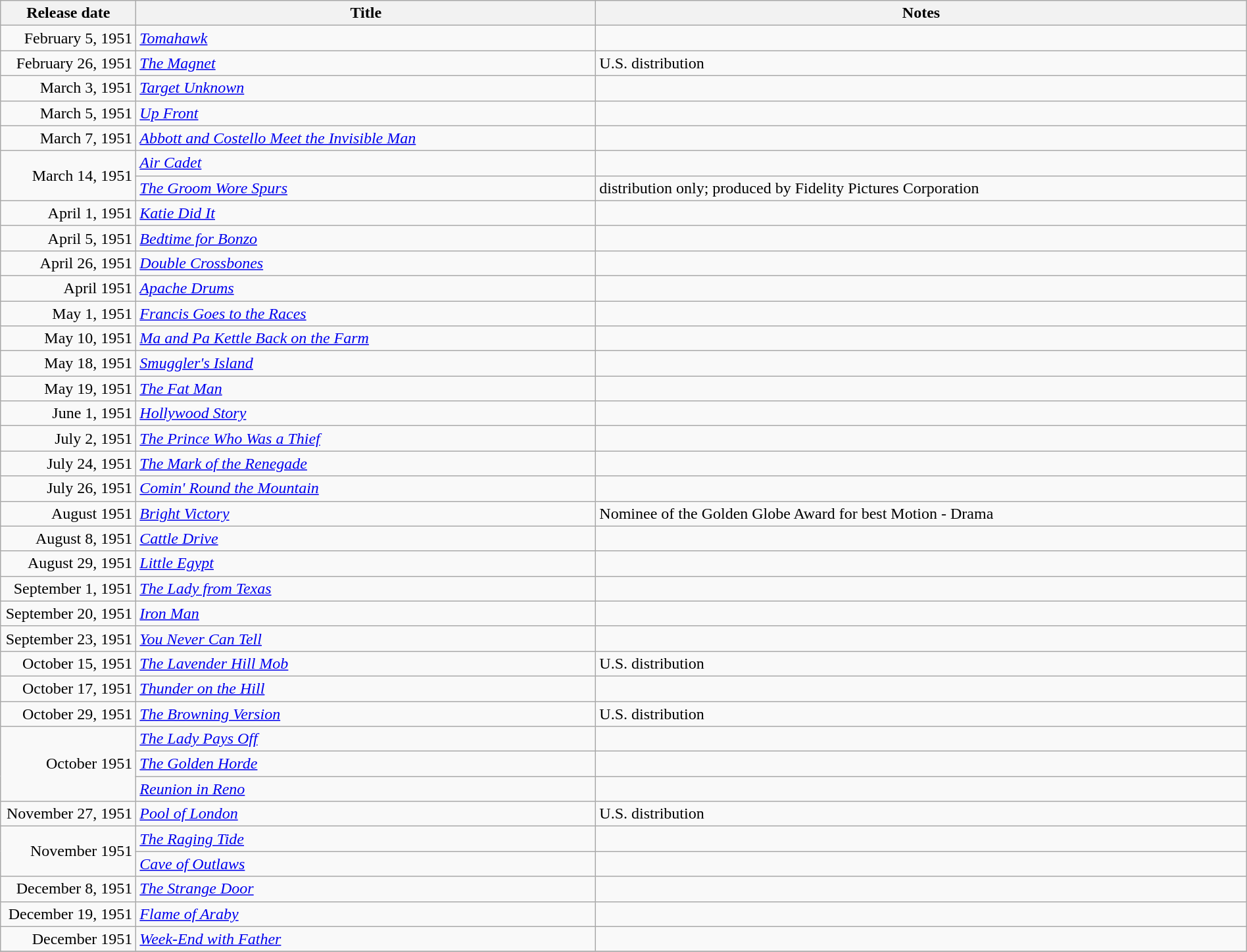<table class="wikitable sortable" style="width:100%;">
<tr>
<th scope="col" style="width:130px;">Release date</th>
<th>Title</th>
<th>Notes</th>
</tr>
<tr>
<td style="text-align:right;">February 5, 1951</td>
<td><em><a href='#'>Tomahawk</a></em></td>
<td></td>
</tr>
<tr>
<td style="text-align:right;">February 26, 1951</td>
<td><em><a href='#'>The Magnet</a></em></td>
<td>U.S. distribution</td>
</tr>
<tr>
<td style="text-align:right;">March 3, 1951</td>
<td><em><a href='#'>Target Unknown</a></em></td>
<td></td>
</tr>
<tr>
<td style="text-align:right;">March 5, 1951</td>
<td><em><a href='#'>Up Front</a></em></td>
<td></td>
</tr>
<tr>
<td style="text-align:right;">March 7, 1951</td>
<td><em><a href='#'>Abbott and Costello Meet the Invisible Man</a></em></td>
<td></td>
</tr>
<tr>
<td style="text-align:right;" rowspan="2">March 14, 1951</td>
<td><em><a href='#'>Air Cadet</a></em></td>
<td></td>
</tr>
<tr>
<td><em><a href='#'>The Groom Wore Spurs</a></em></td>
<td>distribution only; produced by Fidelity Pictures Corporation</td>
</tr>
<tr>
<td style="text-align:right;">April 1, 1951</td>
<td><em><a href='#'>Katie Did It</a></em></td>
<td></td>
</tr>
<tr>
<td style="text-align:right;">April 5, 1951</td>
<td><em><a href='#'>Bedtime for Bonzo</a></em></td>
<td></td>
</tr>
<tr>
<td style="text-align:right;">April 26, 1951</td>
<td><em><a href='#'>Double Crossbones</a></em></td>
<td></td>
</tr>
<tr>
<td style="text-align:right;">April 1951</td>
<td><em><a href='#'>Apache Drums</a></em></td>
<td></td>
</tr>
<tr>
<td style="text-align:right;">May 1, 1951</td>
<td><em><a href='#'>Francis Goes to the Races</a></em></td>
<td></td>
</tr>
<tr>
<td style="text-align:right;">May 10, 1951</td>
<td><em><a href='#'>Ma and Pa Kettle Back on the Farm</a></em></td>
<td></td>
</tr>
<tr>
<td style="text-align:right;">May 18, 1951</td>
<td><em><a href='#'>Smuggler's Island</a></em></td>
<td></td>
</tr>
<tr>
<td style="text-align:right;">May 19, 1951</td>
<td><em><a href='#'>The Fat Man</a></em></td>
<td></td>
</tr>
<tr>
<td style="text-align:right;">June 1, 1951</td>
<td><em><a href='#'>Hollywood Story</a></em></td>
<td></td>
</tr>
<tr>
<td style="text-align:right;">July 2, 1951</td>
<td><em><a href='#'>The Prince Who Was a Thief</a></em></td>
<td></td>
</tr>
<tr>
<td style="text-align:right;">July 24, 1951</td>
<td><em><a href='#'>The Mark of the Renegade</a></em></td>
<td></td>
</tr>
<tr>
<td style="text-align:right;">July 26, 1951</td>
<td><em><a href='#'>Comin' Round the Mountain</a></em></td>
<td></td>
</tr>
<tr>
<td style="text-align:right;">August 1951</td>
<td><em><a href='#'>Bright Victory</a></em></td>
<td>Nominee of the Golden Globe Award for best Motion - Drama</td>
</tr>
<tr>
<td style="text-align:right;">August 8, 1951</td>
<td><em><a href='#'>Cattle Drive</a></em></td>
<td></td>
</tr>
<tr>
<td style="text-align:right;">August 29, 1951</td>
<td><em><a href='#'>Little Egypt</a></em></td>
<td></td>
</tr>
<tr>
<td style="text-align:right;">September 1, 1951</td>
<td><em><a href='#'>The Lady from Texas</a></em></td>
<td></td>
</tr>
<tr>
<td style="text-align:right;">September 20, 1951</td>
<td><em><a href='#'>Iron Man</a></em></td>
<td></td>
</tr>
<tr>
<td style="text-align:right;">September 23, 1951</td>
<td><em><a href='#'>You Never Can Tell</a></em></td>
<td></td>
</tr>
<tr>
<td style="text-align:right;">October 15, 1951</td>
<td><em><a href='#'>The Lavender Hill Mob</a></em></td>
<td>U.S. distribution</td>
</tr>
<tr>
<td style="text-align:right;">October 17, 1951</td>
<td><em><a href='#'>Thunder on the Hill</a></em></td>
<td></td>
</tr>
<tr>
<td style="text-align:right;">October 29, 1951</td>
<td><em><a href='#'>The Browning Version</a></em></td>
<td>U.S. distribution</td>
</tr>
<tr>
<td style="text-align:right;" rowspan="3">October 1951</td>
<td><em><a href='#'>The Lady Pays Off</a></em></td>
<td></td>
</tr>
<tr>
<td><em><a href='#'>The Golden Horde</a></em></td>
<td></td>
</tr>
<tr>
<td><em><a href='#'>Reunion in Reno</a></em></td>
<td></td>
</tr>
<tr>
<td style="text-align:right;">November 27, 1951</td>
<td><em><a href='#'>Pool of London</a></em></td>
<td>U.S. distribution</td>
</tr>
<tr>
<td style="text-align:right;" rowspan="2">November 1951</td>
<td><em><a href='#'>The Raging Tide</a></em></td>
<td></td>
</tr>
<tr>
<td><em><a href='#'>Cave of Outlaws</a></em></td>
<td></td>
</tr>
<tr>
<td style="text-align:right;">December 8, 1951</td>
<td><em><a href='#'>The Strange Door</a></em></td>
<td></td>
</tr>
<tr>
<td style="text-align:right;">December 19, 1951</td>
<td><em><a href='#'>Flame of Araby</a></em></td>
<td></td>
</tr>
<tr>
<td style="text-align:right;">December 1951</td>
<td><em><a href='#'>Week-End with Father</a></em></td>
<td></td>
</tr>
<tr>
</tr>
</table>
